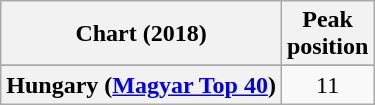<table class="wikitable sortable plainrowheaders" style="text-align:center">
<tr>
<th scope="col">Chart (2018)</th>
<th scope="col">Peak<br> position</th>
</tr>
<tr>
</tr>
<tr>
</tr>
<tr>
</tr>
<tr>
<th scope="row">Hungary (<a href='#'>Magyar Top 40</a>)</th>
<td>11</td>
</tr>
</table>
